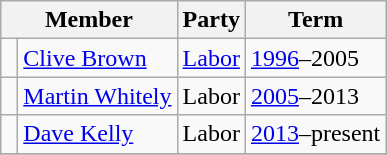<table class="wikitable">
<tr>
<th colspan="2">Member</th>
<th>Party</th>
<th>Term</th>
</tr>
<tr>
<td> </td>
<td><a href='#'>Clive Brown</a></td>
<td><a href='#'>Labor</a></td>
<td><a href='#'>1996</a>–2005</td>
</tr>
<tr>
<td> </td>
<td><a href='#'>Martin Whitely</a></td>
<td>Labor</td>
<td><a href='#'>2005</a>–2013</td>
</tr>
<tr>
<td> </td>
<td><a href='#'>Dave Kelly</a></td>
<td>Labor</td>
<td><a href='#'>2013</a>–present</td>
</tr>
<tr>
</tr>
</table>
